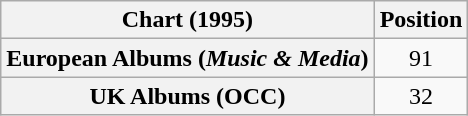<table class="wikitable plainrowheaders" style="text-align:center">
<tr>
<th scope="col">Chart (1995)</th>
<th scope="col">Position</th>
</tr>
<tr>
<th scope="row">European Albums (<em>Music & Media</em>)</th>
<td>91</td>
</tr>
<tr>
<th scope="row">UK Albums (OCC)</th>
<td>32</td>
</tr>
</table>
